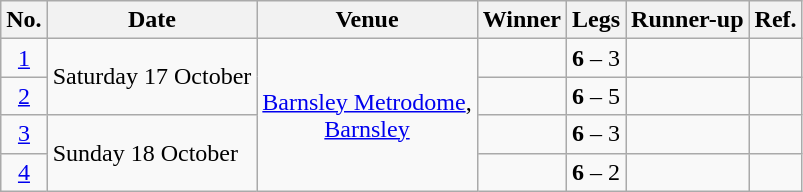<table class="wikitable">
<tr>
<th>No.</th>
<th>Date</th>
<th>Venue</th>
<th>Winner</th>
<th>Legs</th>
<th>Runner-up</th>
<th>Ref.</th>
</tr>
<tr>
<td align=center><a href='#'>1</a></td>
<td rowspan=2>Saturday 17 October</td>
<td align="center" rowspan="4"><a href='#'>Barnsley Metrodome</a>,<br> <a href='#'>Barnsley</a></td>
<td align="right"></td>
<td align="center"><strong>6</strong> – 3</td>
<td></td>
<td align="center"></td>
</tr>
<tr>
<td align=center><a href='#'>2</a></td>
<td align="right"></td>
<td align="center"><strong>6</strong> – 5</td>
<td></td>
<td align="center"></td>
</tr>
<tr>
<td align=center><a href='#'>3</a></td>
<td rowspan=2>Sunday 18 October</td>
<td align="right"></td>
<td align="center"><strong>6</strong> – 3</td>
<td></td>
<td align="center"></td>
</tr>
<tr>
<td align=center><a href='#'>4</a></td>
<td align="right"></td>
<td align="center"><strong>6</strong> – 2</td>
<td></td>
<td align="center"></td>
</tr>
</table>
